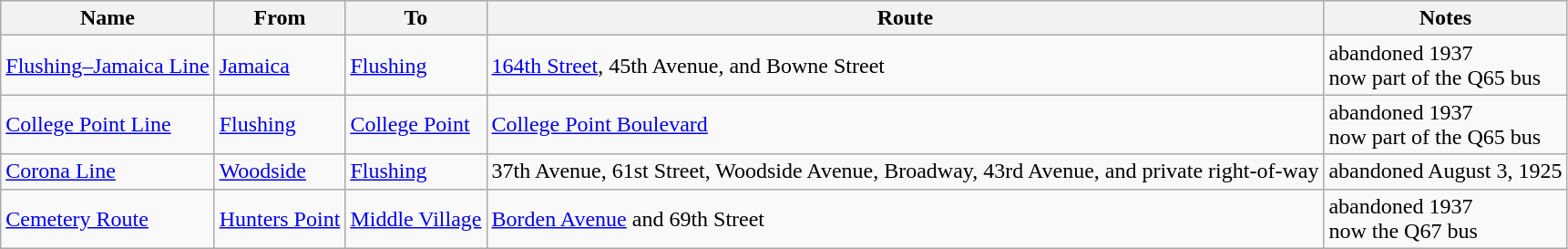<table class=wikitable>
<tr>
<th>Name</th>
<th>From</th>
<th>To</th>
<th>Route</th>
<th>Notes</th>
</tr>
<tr>
<td><a href='#'>Flushing–Jamaica Line</a></td>
<td><a href='#'>Jamaica</a></td>
<td><a href='#'>Flushing</a></td>
<td><a href='#'>164th Street</a>, 45th Avenue, and Bowne Street</td>
<td>abandoned 1937<br>now part of the Q65 bus</td>
</tr>
<tr>
<td><a href='#'>College Point Line</a></td>
<td><a href='#'>Flushing</a></td>
<td><a href='#'>College Point</a></td>
<td><a href='#'>College Point Boulevard</a></td>
<td>abandoned 1937<br>now part of the Q65 bus</td>
</tr>
<tr>
<td><a href='#'>Corona Line</a></td>
<td><a href='#'>Woodside</a></td>
<td><a href='#'>Flushing</a></td>
<td>37th Avenue, 61st Street, Woodside Avenue, Broadway, 43rd Avenue, and private right-of-way</td>
<td>abandoned August 3, 1925<br></td>
</tr>
<tr>
<td><a href='#'>Cemetery Route</a></td>
<td><a href='#'>Hunters Point</a></td>
<td><a href='#'>Middle Village</a></td>
<td><a href='#'>Borden Avenue</a> and 69th Street</td>
<td>abandoned 1937<br>now the Q67 bus</td>
</tr>
</table>
